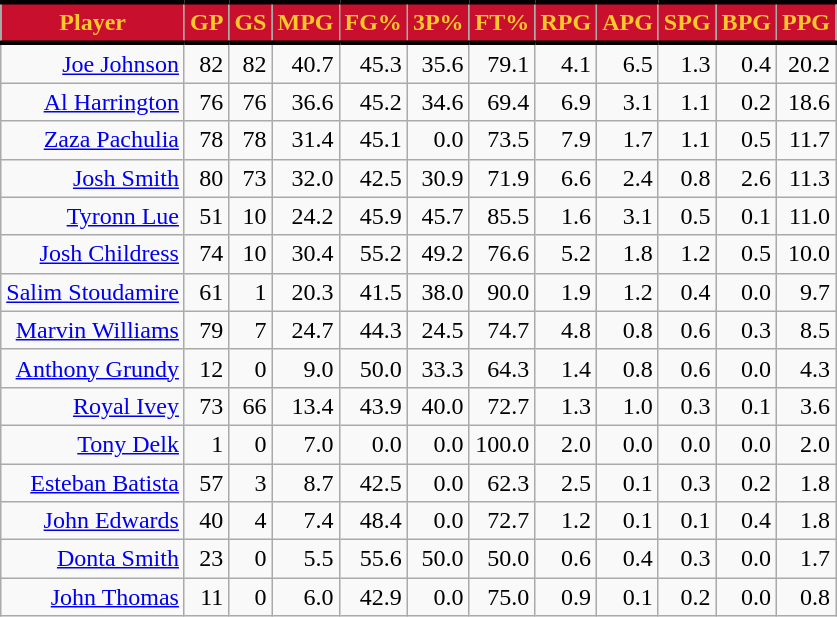<table class="wikitable sortable" style="text-align:right;">
<tr>
<th style="background:#C8102E; color:#FFC72C; border-top:#010101 3px solid; border-bottom:#010101 3px solid;">Player</th>
<th style="background:#C8102E; color:#FFC72C; border-top:#010101 3px solid; border-bottom:#010101 3px solid;">GP</th>
<th style="background:#C8102E; color:#FFC72C; border-top:#010101 3px solid; border-bottom:#010101 3px solid;">GS</th>
<th style="background:#C8102E; color:#FFC72C; border-top:#010101 3px solid; border-bottom:#010101 3px solid;">MPG</th>
<th style="background:#C8102E; color:#FFC72C; border-top:#010101 3px solid; border-bottom:#010101 3px solid;">FG%</th>
<th style="background:#C8102E; color:#FFC72C; border-top:#010101 3px solid; border-bottom:#010101 3px solid;">3P%</th>
<th style="background:#C8102E; color:#FFC72C; border-top:#010101 3px solid; border-bottom:#010101 3px solid;">FT%</th>
<th style="background:#C8102E; color:#FFC72C; border-top:#010101 3px solid; border-bottom:#010101 3px solid;">RPG</th>
<th style="background:#C8102E; color:#FFC72C; border-top:#010101 3px solid; border-bottom:#010101 3px solid;">APG</th>
<th style="background:#C8102E; color:#FFC72C; border-top:#010101 3px solid; border-bottom:#010101 3px solid;">SPG</th>
<th style="background:#C8102E; color:#FFC72C; border-top:#010101 3px solid; border-bottom:#010101 3px solid;">BPG</th>
<th style="background:#C8102E; color:#FFC72C; border-top:#010101 3px solid; border-bottom:#010101 3px solid;">PPG</th>
</tr>
<tr>
<td><a href='#'>Joe Johnson</a></td>
<td>82</td>
<td>82</td>
<td>40.7</td>
<td>45.3</td>
<td>35.6</td>
<td>79.1</td>
<td>4.1</td>
<td>6.5</td>
<td>1.3</td>
<td>0.4</td>
<td>20.2</td>
</tr>
<tr>
<td><a href='#'>Al Harrington</a></td>
<td>76</td>
<td>76</td>
<td>36.6</td>
<td>45.2</td>
<td>34.6</td>
<td>69.4</td>
<td>6.9</td>
<td>3.1</td>
<td>1.1</td>
<td>0.2</td>
<td>18.6</td>
</tr>
<tr>
<td><a href='#'>Zaza Pachulia</a></td>
<td>78</td>
<td>78</td>
<td>31.4</td>
<td>45.1</td>
<td>0.0</td>
<td>73.5</td>
<td>7.9</td>
<td>1.7</td>
<td>1.1</td>
<td>0.5</td>
<td>11.7</td>
</tr>
<tr>
<td><a href='#'>Josh Smith</a></td>
<td>80</td>
<td>73</td>
<td>32.0</td>
<td>42.5</td>
<td>30.9</td>
<td>71.9</td>
<td>6.6</td>
<td>2.4</td>
<td>0.8</td>
<td>2.6</td>
<td>11.3</td>
</tr>
<tr>
<td><a href='#'>Tyronn Lue</a></td>
<td>51</td>
<td>10</td>
<td>24.2</td>
<td>45.9</td>
<td>45.7</td>
<td>85.5</td>
<td>1.6</td>
<td>3.1</td>
<td>0.5</td>
<td>0.1</td>
<td>11.0</td>
</tr>
<tr>
<td><a href='#'>Josh Childress</a></td>
<td>74</td>
<td>10</td>
<td>30.4</td>
<td>55.2</td>
<td>49.2</td>
<td>76.6</td>
<td>5.2</td>
<td>1.8</td>
<td>1.2</td>
<td>0.5</td>
<td>10.0</td>
</tr>
<tr>
<td><a href='#'>Salim Stoudamire</a></td>
<td>61</td>
<td>1</td>
<td>20.3</td>
<td>41.5</td>
<td>38.0</td>
<td>90.0</td>
<td>1.9</td>
<td>1.2</td>
<td>0.4</td>
<td>0.0</td>
<td>9.7</td>
</tr>
<tr>
<td><a href='#'>Marvin Williams</a></td>
<td>79</td>
<td>7</td>
<td>24.7</td>
<td>44.3</td>
<td>24.5</td>
<td>74.7</td>
<td>4.8</td>
<td>0.8</td>
<td>0.6</td>
<td>0.3</td>
<td>8.5</td>
</tr>
<tr>
<td><a href='#'>Anthony Grundy</a></td>
<td>12</td>
<td>0</td>
<td>9.0</td>
<td>50.0</td>
<td>33.3</td>
<td>64.3</td>
<td>1.4</td>
<td>0.8</td>
<td>0.6</td>
<td>0.0</td>
<td>4.3</td>
</tr>
<tr>
<td><a href='#'>Royal Ivey</a></td>
<td>73</td>
<td>66</td>
<td>13.4</td>
<td>43.9</td>
<td>40.0</td>
<td>72.7</td>
<td>1.3</td>
<td>1.0</td>
<td>0.3</td>
<td>0.1</td>
<td>3.6</td>
</tr>
<tr>
<td><a href='#'>Tony Delk</a></td>
<td>1</td>
<td>0</td>
<td>7.0</td>
<td>0.0</td>
<td>0.0</td>
<td>100.0</td>
<td>2.0</td>
<td>0.0</td>
<td>0.0</td>
<td>0.0</td>
<td>2.0</td>
</tr>
<tr>
<td><a href='#'>Esteban Batista</a></td>
<td>57</td>
<td>3</td>
<td>8.7</td>
<td>42.5</td>
<td>0.0</td>
<td>62.3</td>
<td>2.5</td>
<td>0.1</td>
<td>0.3</td>
<td>0.2</td>
<td>1.8</td>
</tr>
<tr>
<td><a href='#'>John Edwards</a></td>
<td>40</td>
<td>4</td>
<td>7.4</td>
<td>48.4</td>
<td>0.0</td>
<td>72.7</td>
<td>1.2</td>
<td>0.1</td>
<td>0.1</td>
<td>0.4</td>
<td>1.8</td>
</tr>
<tr>
<td><a href='#'>Donta Smith</a></td>
<td>23</td>
<td>0</td>
<td>5.5</td>
<td>55.6</td>
<td>50.0</td>
<td>50.0</td>
<td>0.6</td>
<td>0.4</td>
<td>0.3</td>
<td>0.0</td>
<td>1.7</td>
</tr>
<tr>
<td><a href='#'>John Thomas</a></td>
<td>11</td>
<td>0</td>
<td>6.0</td>
<td>42.9</td>
<td>0.0</td>
<td>75.0</td>
<td>0.9</td>
<td>0.1</td>
<td>0.2</td>
<td>0.0</td>
<td>0.8</td>
</tr>
</table>
